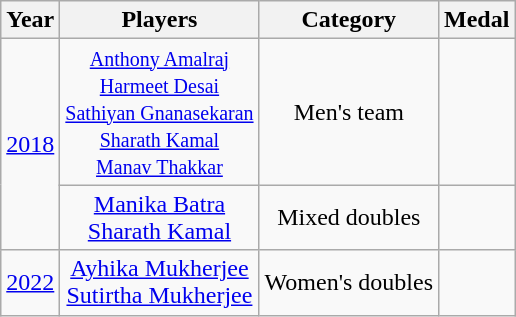<table class="wikitable sortable" style="text-align:center">
<tr>
<th>Year</th>
<th>Players</th>
<th>Category</th>
<th>Medal</th>
</tr>
<tr>
<td rowspan=2><a href='#'>2018</a></td>
<td><small><a href='#'>Anthony Amalraj</a><br><a href='#'>Harmeet Desai</a><br><a href='#'>Sathiyan Gnanasekaran</a><br><a href='#'>Sharath Kamal</a><br><a href='#'>Manav Thakkar</a></small></td>
<td>Men's team</td>
<td></td>
</tr>
<tr>
<td><a href='#'>Manika Batra</a><br><a href='#'>Sharath Kamal</a></td>
<td>Mixed doubles</td>
<td></td>
</tr>
<tr>
<td><a href='#'>2022</a></td>
<td><a href='#'>Ayhika Mukherjee</a><br><a href='#'>Sutirtha Mukherjee</a></td>
<td>Women's doubles</td>
<td></td>
</tr>
</table>
